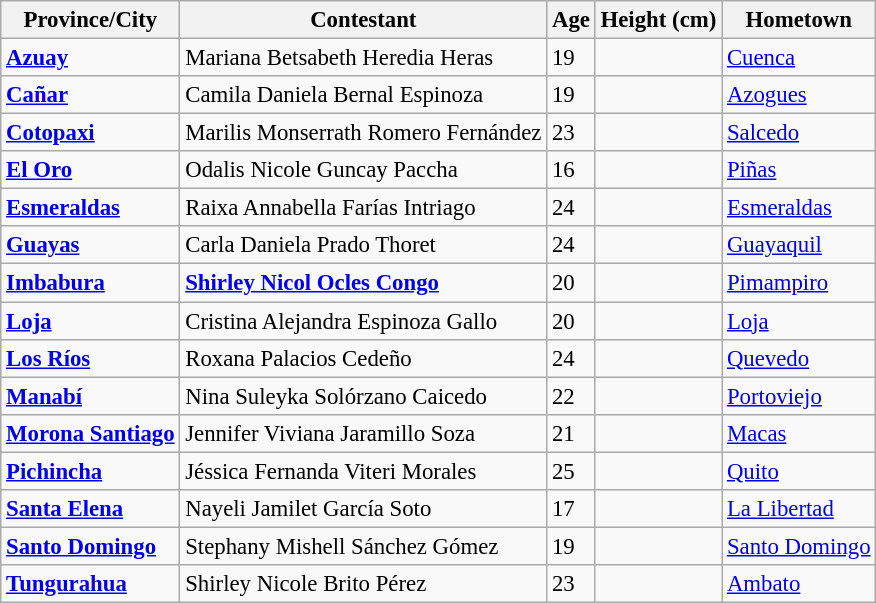<table class="wikitable sortable" style="font-size: 95%;">
<tr>
<th>Province/City</th>
<th>Contestant</th>
<th>Age</th>
<th>Height (cm)</th>
<th>Hometown</th>
</tr>
<tr>
<td><strong>  <a href='#'>Azuay</a></strong></td>
<td>Mariana Betsabeth Heredia Heras</td>
<td>19</td>
<td></td>
<td><a href='#'>Cuenca</a></td>
</tr>
<tr>
<td><strong>  <a href='#'>Cañar</a></strong></td>
<td>Camila Daniela Bernal Espinoza</td>
<td>19</td>
<td></td>
<td><a href='#'>Azogues</a></td>
</tr>
<tr>
<td><strong> <a href='#'>Cotopaxi</a></strong></td>
<td>Marilis Monserrath Romero Fernández</td>
<td>23</td>
<td></td>
<td><a href='#'>Salcedo</a></td>
</tr>
<tr>
<td><strong> <a href='#'>El Oro</a></strong></td>
<td>Odalis Nicole Guncay Paccha</td>
<td>16</td>
<td></td>
<td><a href='#'>Piñas</a></td>
</tr>
<tr>
<td><strong>  <a href='#'>Esmeraldas</a></strong></td>
<td>Raixa Annabella Farías Intriago</td>
<td>24</td>
<td></td>
<td><a href='#'>Esmeraldas</a></td>
</tr>
<tr>
<td><strong> <a href='#'>Guayas</a></strong></td>
<td>Carla Daniela Prado Thoret</td>
<td>24</td>
<td></td>
<td><a href='#'>Guayaquil</a></td>
</tr>
<tr>
<td><strong> <a href='#'>Imbabura</a></strong></td>
<td><strong><a href='#'>Shirley Nicol Ocles Congo</a></strong></td>
<td>20</td>
<td></td>
<td><a href='#'>Pimampiro</a></td>
</tr>
<tr>
<td><strong>  <a href='#'>Loja</a></strong></td>
<td>Cristina Alejandra Espinoza Gallo</td>
<td>20</td>
<td></td>
<td><a href='#'>Loja</a></td>
</tr>
<tr>
<td><strong> <a href='#'>Los Ríos</a></strong></td>
<td>Roxana Palacios Cedeño</td>
<td>24</td>
<td></td>
<td><a href='#'>Quevedo</a></td>
</tr>
<tr>
<td><strong>  <a href='#'>Manabí</a></strong></td>
<td>Nina Suleyka Solórzano Caicedo</td>
<td>22</td>
<td></td>
<td><a href='#'>Portoviejo</a></td>
</tr>
<tr>
<td><strong>  <a href='#'>Morona Santiago</a></strong></td>
<td>Jennifer Viviana Jaramillo Soza</td>
<td>21</td>
<td></td>
<td><a href='#'>Macas</a></td>
</tr>
<tr>
<td><strong>  <a href='#'>Pichincha</a></strong></td>
<td>Jéssica Fernanda Viteri Morales</td>
<td>25</td>
<td></td>
<td><a href='#'>Quito</a></td>
</tr>
<tr>
<td><strong><a href='#'>Santa Elena</a></strong></td>
<td>Nayeli Jamilet García Soto</td>
<td>17</td>
<td></td>
<td><a href='#'>La Libertad</a></td>
</tr>
<tr>
<td><strong>  <a href='#'>Santo Domingo</a></strong></td>
<td>Stephany Mishell Sánchez Gómez</td>
<td>19</td>
<td></td>
<td><a href='#'>Santo Domingo</a></td>
</tr>
<tr>
<td><strong>  <a href='#'>Tungurahua</a></strong></td>
<td>Shirley Nicole Brito Pérez</td>
<td>23</td>
<td></td>
<td><a href='#'>Ambato</a></td>
</tr>
</table>
